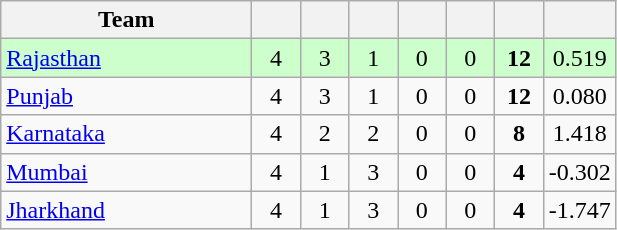<table class="wikitable" style="text-align:center">
<tr>
<th style="width:160px">Team</th>
<th style="width:25px"></th>
<th style="width:25px"></th>
<th style="width:25px"></th>
<th style="width:25px"></th>
<th style="width:25px"></th>
<th style="width:25px"></th>
<th style="width:25px"></th>
</tr>
<tr style="background:#cfc;">
<td style="text-align:left"><a href='#'>Rajasthan</a></td>
<td>4</td>
<td>3</td>
<td>1</td>
<td>0</td>
<td>0</td>
<td><strong>12</strong></td>
<td>0.519</td>
</tr>
<tr>
<td style="text-align:left"><a href='#'>Punjab</a></td>
<td>4</td>
<td>3</td>
<td>1</td>
<td>0</td>
<td>0</td>
<td><strong>12</strong></td>
<td>0.080</td>
</tr>
<tr>
<td style="text-align:left"><a href='#'>Karnataka</a></td>
<td>4</td>
<td>2</td>
<td>2</td>
<td>0</td>
<td>0</td>
<td><strong>8</strong></td>
<td>1.418</td>
</tr>
<tr>
<td style="text-align:left"><a href='#'>Mumbai</a></td>
<td>4</td>
<td>1</td>
<td>3</td>
<td>0</td>
<td>0</td>
<td><strong>4</strong></td>
<td>-0.302</td>
</tr>
<tr>
<td style="text-align:left"><a href='#'>Jharkhand</a></td>
<td>4</td>
<td>1</td>
<td>3</td>
<td>0</td>
<td>0</td>
<td><strong>4</strong></td>
<td>-1.747</td>
</tr>
</table>
